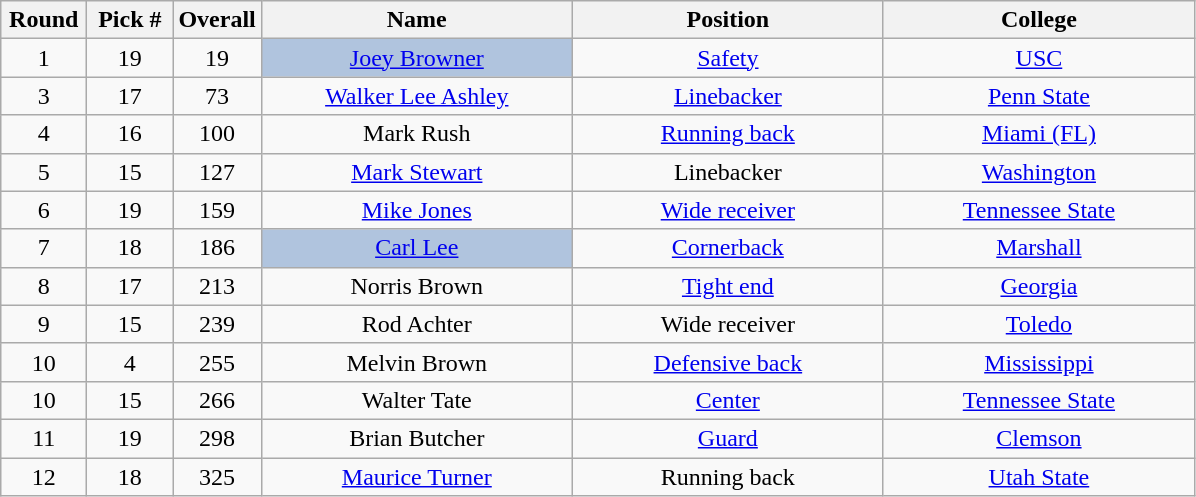<table class="wikitable sortable" style="text-align:center">
<tr>
<th width=50px>Round</th>
<th width=50px>Pick #</th>
<th width=50px>Overall</th>
<th width=200px>Name</th>
<th width=200px>Position</th>
<th width=200px>College</th>
</tr>
<tr>
<td>1</td>
<td>19</td>
<td>19</td>
<td bgcolor=lightsteelblue><a href='#'>Joey Browner</a></td>
<td><a href='#'>Safety</a></td>
<td><a href='#'>USC</a></td>
</tr>
<tr>
<td>3</td>
<td>17</td>
<td>73</td>
<td><a href='#'>Walker Lee Ashley</a></td>
<td><a href='#'>Linebacker</a></td>
<td><a href='#'>Penn State</a></td>
</tr>
<tr>
<td>4</td>
<td>16</td>
<td>100</td>
<td>Mark Rush</td>
<td><a href='#'>Running back</a></td>
<td><a href='#'>Miami (FL)</a></td>
</tr>
<tr>
<td>5</td>
<td>15</td>
<td>127</td>
<td><a href='#'>Mark Stewart</a></td>
<td>Linebacker</td>
<td><a href='#'>Washington</a></td>
</tr>
<tr>
<td>6</td>
<td>19</td>
<td>159</td>
<td><a href='#'>Mike Jones</a></td>
<td><a href='#'>Wide receiver</a></td>
<td><a href='#'>Tennessee State</a></td>
</tr>
<tr>
<td>7</td>
<td>18</td>
<td>186</td>
<td bgcolor=lightsteelblue><a href='#'>Carl Lee</a></td>
<td><a href='#'>Cornerback</a></td>
<td><a href='#'>Marshall</a></td>
</tr>
<tr>
<td>8</td>
<td>17</td>
<td>213</td>
<td>Norris Brown</td>
<td><a href='#'>Tight end</a></td>
<td><a href='#'>Georgia</a></td>
</tr>
<tr>
<td>9</td>
<td>15</td>
<td>239</td>
<td>Rod Achter</td>
<td>Wide receiver</td>
<td><a href='#'>Toledo</a></td>
</tr>
<tr>
<td>10</td>
<td>4</td>
<td>255</td>
<td>Melvin Brown</td>
<td><a href='#'>Defensive back</a></td>
<td><a href='#'>Mississippi</a></td>
</tr>
<tr>
<td>10</td>
<td>15</td>
<td>266</td>
<td>Walter Tate</td>
<td><a href='#'>Center</a></td>
<td><a href='#'>Tennessee State</a></td>
</tr>
<tr>
<td>11</td>
<td>19</td>
<td>298</td>
<td>Brian Butcher</td>
<td><a href='#'>Guard</a></td>
<td><a href='#'>Clemson</a></td>
</tr>
<tr>
<td>12</td>
<td>18</td>
<td>325</td>
<td><a href='#'>Maurice Turner</a></td>
<td>Running back</td>
<td><a href='#'>Utah State</a></td>
</tr>
</table>
